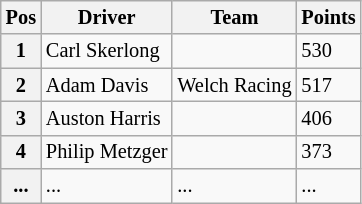<table class="wikitable" style="font-size:85%">
<tr>
<th>Pos</th>
<th>Driver</th>
<th>Team</th>
<th>Points</th>
</tr>
<tr>
<th>1</th>
<td> Carl Skerlong</td>
<td></td>
<td>530</td>
</tr>
<tr>
<th>2</th>
<td> Adam Davis</td>
<td>Welch Racing</td>
<td>517</td>
</tr>
<tr>
<th>3</th>
<td> Auston Harris</td>
<td></td>
<td>406</td>
</tr>
<tr>
<th>4</th>
<td> Philip Metzger</td>
<td></td>
<td>373</td>
</tr>
<tr>
<th>...</th>
<td>...</td>
<td>...</td>
<td>...</td>
</tr>
</table>
